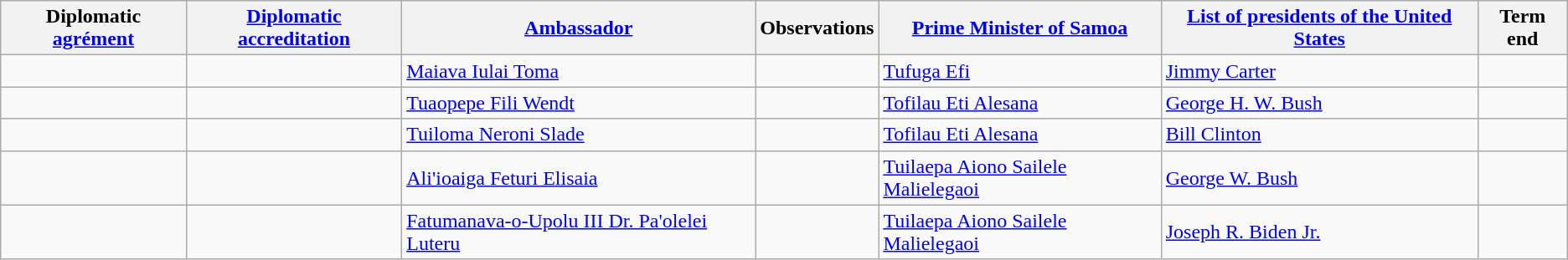<table class="wikitable sortable">
<tr>
<th>Diplomatic <a href='#'>agrément</a></th>
<th><a href='#'>Diplomatic accreditation</a></th>
<th><a href='#'>Ambassador</a></th>
<th>Observations</th>
<th><a href='#'>Prime Minister of Samoa</a></th>
<th><a href='#'>List of presidents of the United States</a></th>
<th>Term end</th>
</tr>
<tr>
<td></td>
<td></td>
<td><a href='#'>Maiava Iulai Toma</a></td>
<td></td>
<td><a href='#'>Tufuga Efi</a></td>
<td><a href='#'>Jimmy Carter</a></td>
<td></td>
</tr>
<tr>
<td></td>
<td></td>
<td><a href='#'>Tuaopepe Fili Wendt</a></td>
<td></td>
<td><a href='#'>Tofilau Eti Alesana</a></td>
<td><a href='#'>George H. W. Bush</a></td>
<td></td>
</tr>
<tr>
<td></td>
<td></td>
<td><a href='#'>Tuiloma Neroni Slade</a></td>
<td></td>
<td><a href='#'>Tofilau Eti Alesana</a></td>
<td><a href='#'>Bill Clinton</a></td>
<td></td>
</tr>
<tr>
<td></td>
<td></td>
<td><a href='#'>Ali'ioaiga Feturi Elisaia</a></td>
<td></td>
<td><a href='#'>Tuilaepa Aiono Sailele Malielegaoi</a></td>
<td><a href='#'>George W. Bush</a></td>
<td></td>
</tr>
<tr>
<td></td>
<td></td>
<td><a href='#'>Fatumanava-o-Upolu III Dr. Pa'olelei Luteru</a></td>
<td></td>
<td><a href='#'>Tuilaepa Aiono Sailele Malielegaoi</a></td>
<td><a href='#'>Joseph R. Biden Jr.</a></td>
<td></td>
</tr>
</table>
